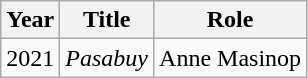<table class="wikitable sortable">
<tr>
<th>Year</th>
<th>Title</th>
<th>Role</th>
</tr>
<tr>
<td>2021</td>
<td><em>Pasabuy</em></td>
<td>Anne Masinop</td>
</tr>
</table>
